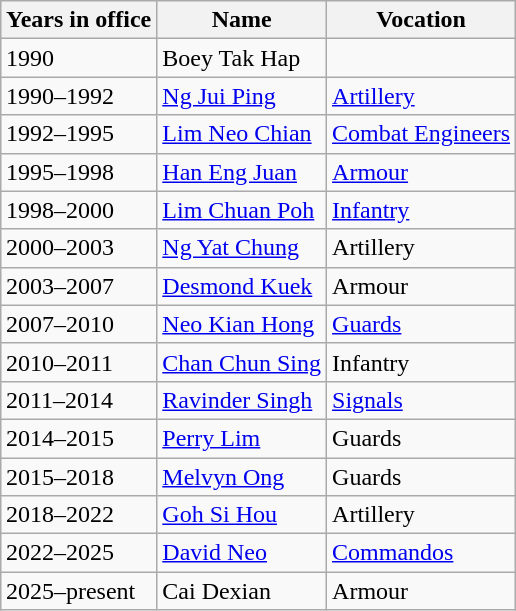<table class="wikitable mw-collapsible" style="margin:auto;font-align:center;">
<tr>
<th>Years in office</th>
<th>Name</th>
<th>Vocation</th>
</tr>
<tr>
<td>1990</td>
<td>Boey Tak Hap</td>
<td></td>
</tr>
<tr>
<td>1990–1992</td>
<td><a href='#'>Ng Jui Ping</a></td>
<td><a href='#'>Artillery</a></td>
</tr>
<tr>
<td>1992–1995</td>
<td><a href='#'>Lim Neo Chian</a></td>
<td><a href='#'>Combat Engineers</a></td>
</tr>
<tr>
<td>1995–1998</td>
<td><a href='#'>Han Eng Juan</a></td>
<td><a href='#'>Armour</a></td>
</tr>
<tr>
<td>1998–2000</td>
<td><a href='#'>Lim Chuan Poh</a></td>
<td><a href='#'>Infantry</a></td>
</tr>
<tr>
<td>2000–2003</td>
<td><a href='#'>Ng Yat Chung</a></td>
<td>Artillery</td>
</tr>
<tr>
<td>2003–2007</td>
<td><a href='#'>Desmond Kuek</a></td>
<td>Armour</td>
</tr>
<tr>
<td>2007–2010</td>
<td><a href='#'>Neo Kian Hong</a></td>
<td><a href='#'>Guards</a></td>
</tr>
<tr>
<td>2010–2011</td>
<td><a href='#'>Chan Chun Sing</a></td>
<td>Infantry</td>
</tr>
<tr>
<td>2011–2014</td>
<td><a href='#'>Ravinder Singh</a></td>
<td><a href='#'>Signals</a></td>
</tr>
<tr>
<td>2014–2015</td>
<td><a href='#'>Perry Lim</a></td>
<td>Guards</td>
</tr>
<tr>
<td>2015–2018</td>
<td><a href='#'>Melvyn Ong</a></td>
<td>Guards</td>
</tr>
<tr>
<td>2018–2022</td>
<td><a href='#'>Goh Si Hou</a></td>
<td>Artillery</td>
</tr>
<tr>
<td>2022–2025</td>
<td><a href='#'>David Neo</a></td>
<td><a href='#'>Commandos</a></td>
</tr>
<tr>
<td>2025–present</td>
<td>Cai Dexian</td>
<td>Armour</td>
</tr>
</table>
